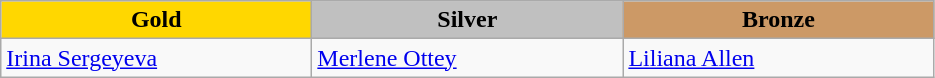<table class="wikitable" style="text-align:left">
<tr align="center">
<td width=200 bgcolor=gold><strong>Gold</strong></td>
<td width=200 bgcolor=silver><strong>Silver</strong></td>
<td width=200 bgcolor=CC9966><strong>Bronze</strong></td>
</tr>
<tr>
<td><a href='#'>Irina Sergeyeva</a><br><em></em></td>
<td><a href='#'>Merlene Ottey</a><br><em></em></td>
<td><a href='#'>Liliana Allen</a><br><em></em></td>
</tr>
</table>
